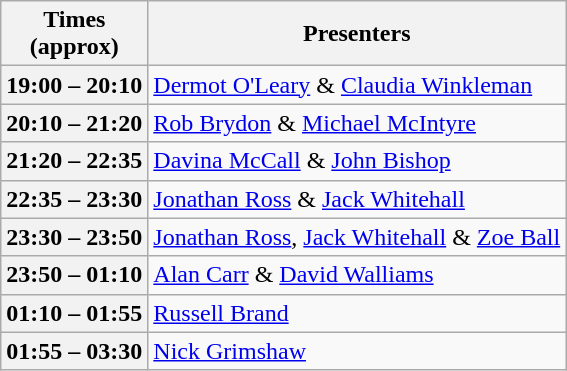<table class="wikitable">
<tr>
<th>Times<br>(approx)</th>
<th>Presenters</th>
</tr>
<tr>
<th>19:00 – 20:10</th>
<td><a href='#'>Dermot O'Leary</a>  & <a href='#'>Claudia Winkleman</a></td>
</tr>
<tr>
<th>20:10 – 21:20</th>
<td><a href='#'>Rob Brydon</a> & <a href='#'>Michael McIntyre</a></td>
</tr>
<tr>
<th>21:20 – 22:35</th>
<td><a href='#'>Davina McCall</a> & <a href='#'>John Bishop</a></td>
</tr>
<tr>
<th>22:35 – 23:30</th>
<td><a href='#'>Jonathan Ross</a> & <a href='#'>Jack Whitehall</a></td>
</tr>
<tr>
<th>23:30 – 23:50</th>
<td><a href='#'>Jonathan Ross</a>, <a href='#'>Jack Whitehall</a> & <a href='#'>Zoe Ball</a></td>
</tr>
<tr>
<th>23:50 – 01:10</th>
<td><a href='#'>Alan Carr</a> & <a href='#'>David Walliams</a></td>
</tr>
<tr>
<th>01:10 – 01:55</th>
<td><a href='#'>Russell Brand</a></td>
</tr>
<tr>
<th>01:55 – 03:30</th>
<td><a href='#'>Nick Grimshaw</a></td>
</tr>
</table>
